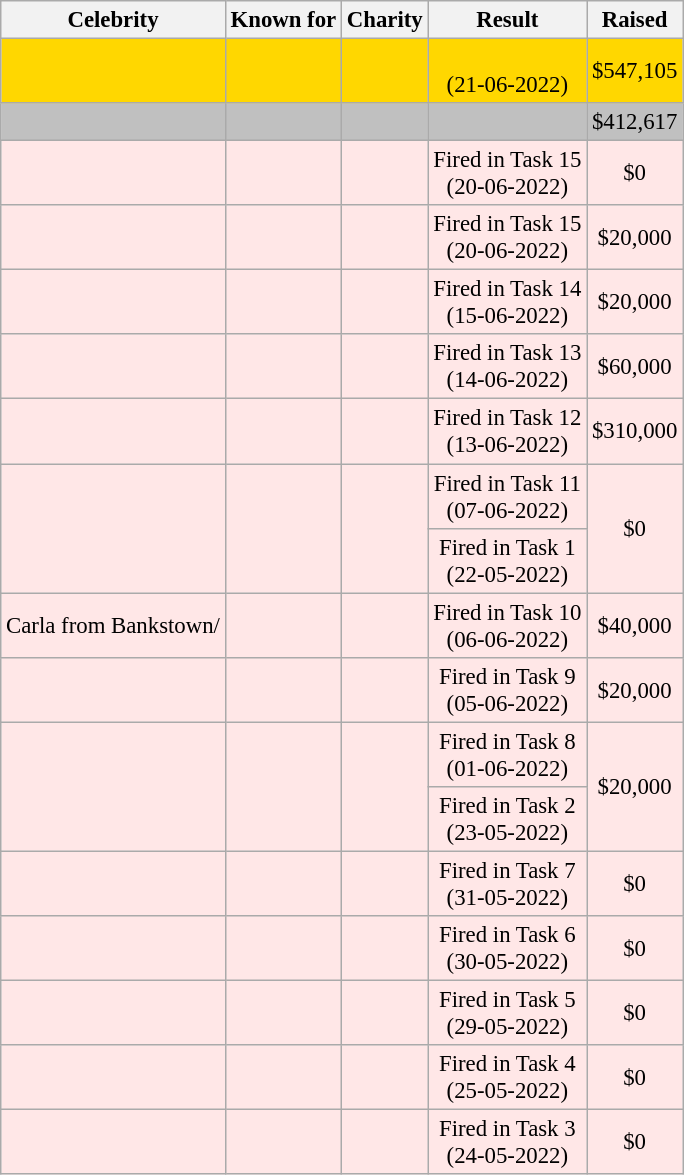<table class= "wikitable sortable" align=center border="2" cellpadding="3" cellspacing="0" style="text-align: center; font-size:95%">
<tr>
<th>Celebrity</th>
<th>Known for</th>
<th>Charity</th>
<th>Result</th>
<th>Raised</th>
</tr>
<tr style="background:gold;">
<td></td>
<td></td>
<td></td>
<td><br>(21-06-2022)</td>
<td>$547,105</td>
</tr>
<tr style="background:silver;">
<td></td>
<td></td>
<td></td>
<td></td>
<td>$412,617</td>
</tr>
<tr style="background:#ffe7e7;">
<td></td>
<td></td>
<td></td>
<td>Fired in Task 15<br>(20-06-2022)</td>
<td>$0</td>
</tr>
<tr style="background:#ffe7e7;">
<td></td>
<td></td>
<td></td>
<td>Fired in Task 15<br>(20-06-2022)</td>
<td>$20,000</td>
</tr>
<tr style="background:#ffe7e7;">
<td></td>
<td></td>
<td></td>
<td>Fired in Task 14<br>(15-06-2022)</td>
<td>$20,000</td>
</tr>
<tr style="background:#ffe7e7;">
<td></td>
<td></td>
<td></td>
<td>Fired in Task 13<br>(14-06-2022)</td>
<td>$60,000</td>
</tr>
<tr style="background:#ffe7e7;">
<td></td>
<td></td>
<td></td>
<td>Fired in Task 12<br>(13-06-2022)</td>
<td>$310,000</td>
</tr>
<tr style="background:#ffe7e7;">
<td rowspan="2"></td>
<td rowspan="2"></td>
<td rowspan="2"></td>
<td>Fired in Task 11<br>(07-06-2022)</td>
<td rowspan="2">$0</td>
</tr>
<tr style="background:#ffe7e7;">
<td>Fired in Task 1<br>(22-05-2022)</td>
</tr>
<tr style="background:#ffe7e7;">
<td>Carla from Bankstown/</td>
<td></td>
<td></td>
<td>Fired in Task 10<br>(06-06-2022)</td>
<td>$40,000</td>
</tr>
<tr style="background:#ffe7e7;">
<td></td>
<td></td>
<td></td>
<td>Fired in Task 9<br>(05-06-2022)</td>
<td>$20,000</td>
</tr>
<tr style="background:#ffe7e7;">
<td rowspan="2"></td>
<td rowspan="2"></td>
<td rowspan="2"></td>
<td>Fired in Task 8<br>(01-06-2022)</td>
<td rowspan="2">$20,000</td>
</tr>
<tr style="background:#ffe7e7;">
<td>Fired in Task 2<br>(23-05-2022)</td>
</tr>
<tr style="background:#ffe7e7;">
<td></td>
<td></td>
<td></td>
<td>Fired in Task 7<br>(31-05-2022)</td>
<td>$0</td>
</tr>
<tr style="background:#ffe7e7;">
<td></td>
<td></td>
<td></td>
<td>Fired in Task 6<br>(30-05-2022)</td>
<td>$0</td>
</tr>
<tr style="background:#ffe7e7;">
<td></td>
<td></td>
<td></td>
<td>Fired in Task 5<br>(29-05-2022)</td>
<td>$0</td>
</tr>
<tr style="background:#ffe7e7;">
<td></td>
<td></td>
<td></td>
<td>Fired in Task 4<br>(25-05-2022)</td>
<td>$0</td>
</tr>
<tr style="background:#ffe7e7;">
<td></td>
<td></td>
<td></td>
<td>Fired in Task 3<br>(24-05-2022)</td>
<td>$0</td>
</tr>
</table>
